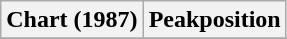<table class="wikitable">
<tr>
<th>Chart (1987)</th>
<th>Peakposition</th>
</tr>
<tr>
</tr>
</table>
